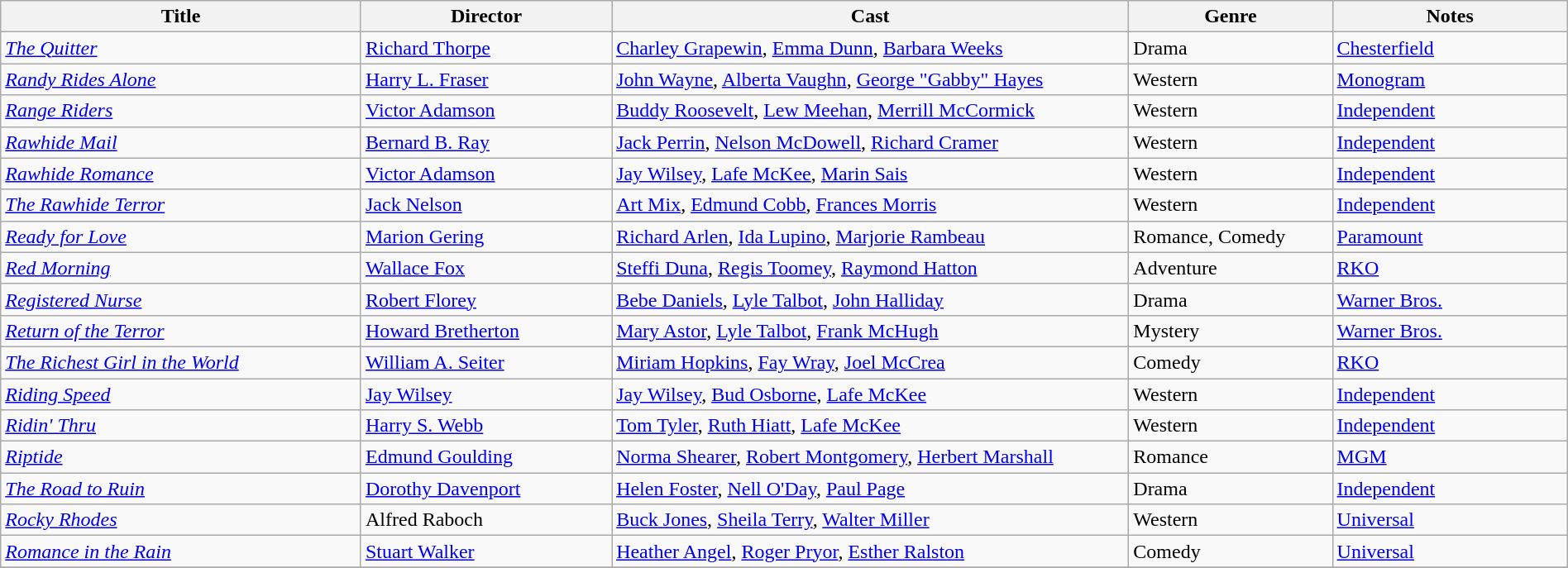<table class="wikitable" style="width:100%;">
<tr>
<th style="width:23%;">Title</th>
<th style="width:16%;">Director</th>
<th style="width:33%;">Cast</th>
<th style="width:13%;">Genre</th>
<th style="width:15%;">Notes</th>
</tr>
<tr>
<td><em><a href='#'>The Quitter</a></em></td>
<td><a href='#'>Richard Thorpe</a></td>
<td><a href='#'>Charley Grapewin</a>, <a href='#'>Emma Dunn</a>, <a href='#'>Barbara Weeks</a></td>
<td>Drama</td>
<td><a href='#'>Chesterfield</a></td>
</tr>
<tr>
<td><em><a href='#'>Randy Rides Alone</a></em></td>
<td><a href='#'>Harry L. Fraser</a></td>
<td><a href='#'>John Wayne</a>, <a href='#'>Alberta Vaughn</a>, <a href='#'>George "Gabby" Hayes</a></td>
<td>Western</td>
<td><a href='#'>Monogram</a></td>
</tr>
<tr>
<td><em><a href='#'>Range Riders</a></em></td>
<td><a href='#'>Victor Adamson</a></td>
<td><a href='#'>Buddy Roosevelt</a>, <a href='#'>Lew Meehan</a>, <a href='#'>Merrill McCormick</a></td>
<td>Western</td>
<td><a href='#'>Independent</a></td>
</tr>
<tr>
<td><em><a href='#'>Rawhide Mail</a></em></td>
<td><a href='#'>Bernard B. Ray</a></td>
<td><a href='#'>Jack Perrin</a>, <a href='#'>Nelson McDowell</a>, <a href='#'>Richard Cramer</a></td>
<td>Western</td>
<td><a href='#'>Independent</a></td>
</tr>
<tr>
<td><em><a href='#'>Rawhide Romance</a></em></td>
<td><a href='#'>Victor Adamson</a></td>
<td><a href='#'>Jay Wilsey</a>, <a href='#'>Lafe McKee</a>, <a href='#'>Marin Sais</a></td>
<td>Western</td>
<td><a href='#'>Independent</a></td>
</tr>
<tr>
<td><em><a href='#'>The Rawhide Terror</a></em></td>
<td><a href='#'>Jack Nelson</a></td>
<td><a href='#'>Art Mix</a>, <a href='#'>Edmund Cobb</a>, <a href='#'>Frances Morris</a></td>
<td>Western</td>
<td><a href='#'>Independent</a></td>
</tr>
<tr>
<td><em><a href='#'>Ready for Love</a></em></td>
<td><a href='#'>Marion Gering</a></td>
<td><a href='#'>Richard Arlen</a>, <a href='#'>Ida Lupino</a>, <a href='#'>Marjorie Rambeau</a></td>
<td>Romance, Comedy</td>
<td><a href='#'>Paramount</a></td>
</tr>
<tr>
<td><em><a href='#'>Red Morning</a></em></td>
<td><a href='#'>Wallace Fox</a></td>
<td><a href='#'>Steffi Duna</a>, <a href='#'>Regis Toomey</a>, <a href='#'>Raymond Hatton</a></td>
<td>Adventure</td>
<td><a href='#'>RKO</a></td>
</tr>
<tr>
<td><em><a href='#'>Registered Nurse</a></em></td>
<td><a href='#'>Robert Florey</a></td>
<td><a href='#'>Bebe Daniels</a>, <a href='#'>Lyle Talbot</a>, <a href='#'>John Halliday</a></td>
<td>Drama</td>
<td><a href='#'>Warner Bros.</a></td>
</tr>
<tr>
<td><em><a href='#'>Return of the Terror</a></em></td>
<td><a href='#'>Howard Bretherton</a></td>
<td><a href='#'>Mary Astor</a>, <a href='#'>Lyle Talbot</a>, <a href='#'>Frank McHugh</a></td>
<td>Mystery</td>
<td><a href='#'>Warner Bros.</a></td>
</tr>
<tr>
<td><em><a href='#'>The Richest Girl in the World</a></em></td>
<td><a href='#'>William A. Seiter</a></td>
<td><a href='#'>Miriam Hopkins</a>, <a href='#'>Fay Wray</a>, <a href='#'>Joel McCrea</a></td>
<td>Comedy</td>
<td><a href='#'>RKO</a></td>
</tr>
<tr>
<td><em><a href='#'>Riding Speed</a></em></td>
<td><a href='#'>Jay Wilsey</a></td>
<td><a href='#'>Jay Wilsey</a>, <a href='#'>Bud Osborne</a>, <a href='#'>Lafe McKee</a></td>
<td>Western</td>
<td><a href='#'>Independent</a></td>
</tr>
<tr>
<td><em><a href='#'>Ridin' Thru</a></em></td>
<td><a href='#'>Harry S. Webb</a></td>
<td><a href='#'>Tom Tyler</a>, <a href='#'>Ruth Hiatt</a>, <a href='#'>Lafe McKee</a></td>
<td>Western</td>
<td><a href='#'>Independent</a></td>
</tr>
<tr>
<td><em><a href='#'>Riptide</a></em></td>
<td><a href='#'>Edmund Goulding</a></td>
<td><a href='#'>Norma Shearer</a>, <a href='#'>Robert Montgomery</a>, <a href='#'>Herbert Marshall</a></td>
<td>Romance</td>
<td><a href='#'>MGM</a></td>
</tr>
<tr>
<td><em><a href='#'>The Road to Ruin</a></em></td>
<td><a href='#'>Dorothy Davenport</a></td>
<td><a href='#'>Helen Foster</a>, <a href='#'>Nell O'Day</a>, <a href='#'>Paul Page</a></td>
<td>Drama</td>
<td><a href='#'>Independent</a></td>
</tr>
<tr>
<td><em><a href='#'>Rocky Rhodes</a></em></td>
<td>Alfred Raboch</td>
<td><a href='#'>Buck Jones</a>, <a href='#'>Sheila Terry</a>, <a href='#'>Walter Miller</a></td>
<td>Western</td>
<td><a href='#'>Universal</a></td>
</tr>
<tr>
<td><em><a href='#'>Romance in the Rain</a></em></td>
<td><a href='#'>Stuart Walker</a></td>
<td><a href='#'>Heather Angel</a>, <a href='#'>Roger Pryor</a>, <a href='#'>Esther Ralston</a></td>
<td>Comedy</td>
<td><a href='#'>Universal</a></td>
</tr>
<tr>
</tr>
</table>
